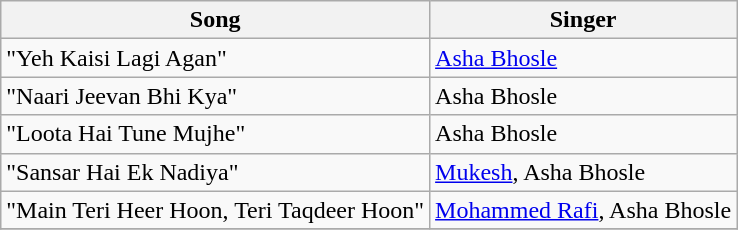<table class="wikitable">
<tr>
<th>Song</th>
<th>Singer</th>
</tr>
<tr>
<td>"Yeh Kaisi Lagi Agan"</td>
<td><a href='#'>Asha Bhosle</a></td>
</tr>
<tr>
<td>"Naari Jeevan Bhi Kya"</td>
<td>Asha Bhosle</td>
</tr>
<tr>
<td>"Loota Hai Tune Mujhe"</td>
<td>Asha Bhosle</td>
</tr>
<tr>
<td>"Sansar Hai Ek Nadiya"</td>
<td><a href='#'>Mukesh</a>, Asha Bhosle</td>
</tr>
<tr>
<td>"Main Teri Heer Hoon, Teri Taqdeer Hoon"</td>
<td><a href='#'>Mohammed Rafi</a>, Asha Bhosle</td>
</tr>
<tr>
</tr>
</table>
